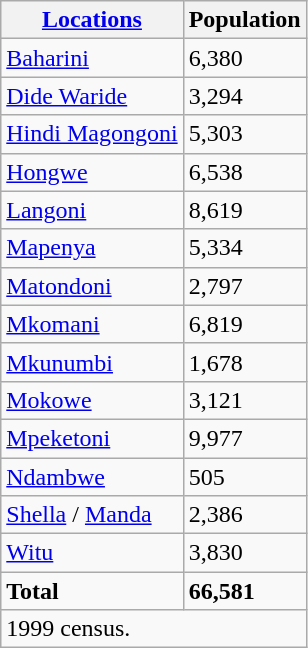<table class="wikitable">
<tr>
<th><a href='#'>Locations</a></th>
<th>Population</th>
</tr>
<tr>
<td><a href='#'>Baharini</a></td>
<td>6,380</td>
</tr>
<tr>
<td><a href='#'>Dide Waride</a></td>
<td>3,294</td>
</tr>
<tr>
<td><a href='#'>Hindi Magongoni</a></td>
<td>5,303</td>
</tr>
<tr>
<td><a href='#'>Hongwe</a></td>
<td>6,538</td>
</tr>
<tr>
<td><a href='#'>Langoni</a></td>
<td>8,619</td>
</tr>
<tr>
<td><a href='#'>Mapenya</a></td>
<td>5,334</td>
</tr>
<tr>
<td><a href='#'>Matondoni</a></td>
<td>2,797</td>
</tr>
<tr>
<td><a href='#'>Mkomani</a></td>
<td>6,819</td>
</tr>
<tr>
<td><a href='#'>Mkunumbi</a></td>
<td>1,678</td>
</tr>
<tr>
<td><a href='#'>Mokowe</a></td>
<td>3,121</td>
</tr>
<tr>
<td><a href='#'>Mpeketoni</a></td>
<td>9,977</td>
</tr>
<tr>
<td><a href='#'>Ndambwe</a></td>
<td>505</td>
</tr>
<tr>
<td><a href='#'>Shella</a> / <a href='#'>Manda</a></td>
<td>2,386</td>
</tr>
<tr>
<td><a href='#'>Witu</a></td>
<td>3,830</td>
</tr>
<tr>
<td><strong>Total</strong></td>
<td><strong>66,581</strong></td>
</tr>
<tr>
<td colspan="2">1999 census.</td>
</tr>
</table>
